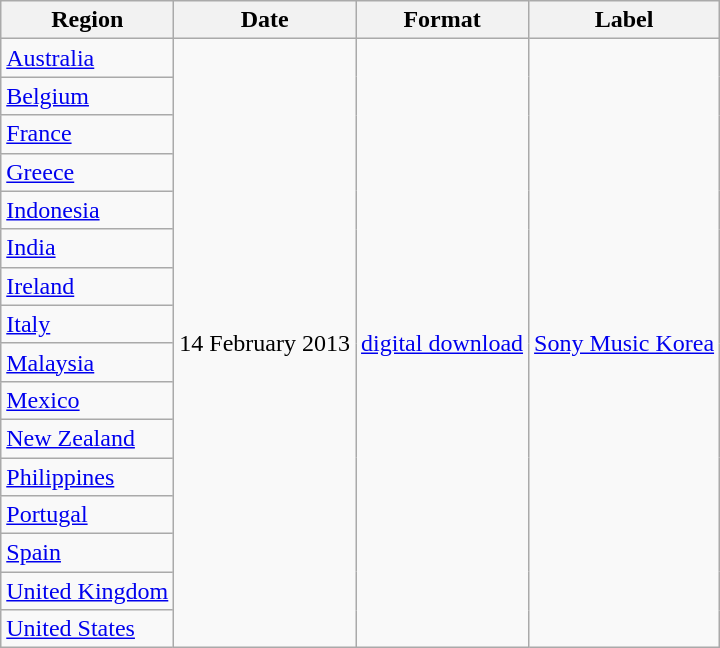<table class="wikitable">
<tr>
<th>Region</th>
<th>Date</th>
<th>Format</th>
<th>Label</th>
</tr>
<tr>
<td><a href='#'>Australia</a></td>
<td rowspan=16>14 February 2013</td>
<td rowspan=16><a href='#'>digital download</a></td>
<td rowspan=16><a href='#'>Sony Music Korea</a></td>
</tr>
<tr>
<td><a href='#'>Belgium</a></td>
</tr>
<tr>
<td><a href='#'>France</a></td>
</tr>
<tr>
<td><a href='#'>Greece</a></td>
</tr>
<tr>
<td><a href='#'>Indonesia</a></td>
</tr>
<tr>
<td><a href='#'>India</a></td>
</tr>
<tr>
<td><a href='#'>Ireland</a></td>
</tr>
<tr>
<td><a href='#'>Italy</a></td>
</tr>
<tr>
<td><a href='#'>Malaysia</a></td>
</tr>
<tr>
<td><a href='#'>Mexico</a></td>
</tr>
<tr>
<td><a href='#'>New Zealand</a></td>
</tr>
<tr>
<td><a href='#'>Philippines</a></td>
</tr>
<tr>
<td><a href='#'>Portugal</a></td>
</tr>
<tr>
<td><a href='#'>Spain</a></td>
</tr>
<tr>
<td><a href='#'>United Kingdom</a></td>
</tr>
<tr>
<td><a href='#'>United States</a></td>
</tr>
</table>
